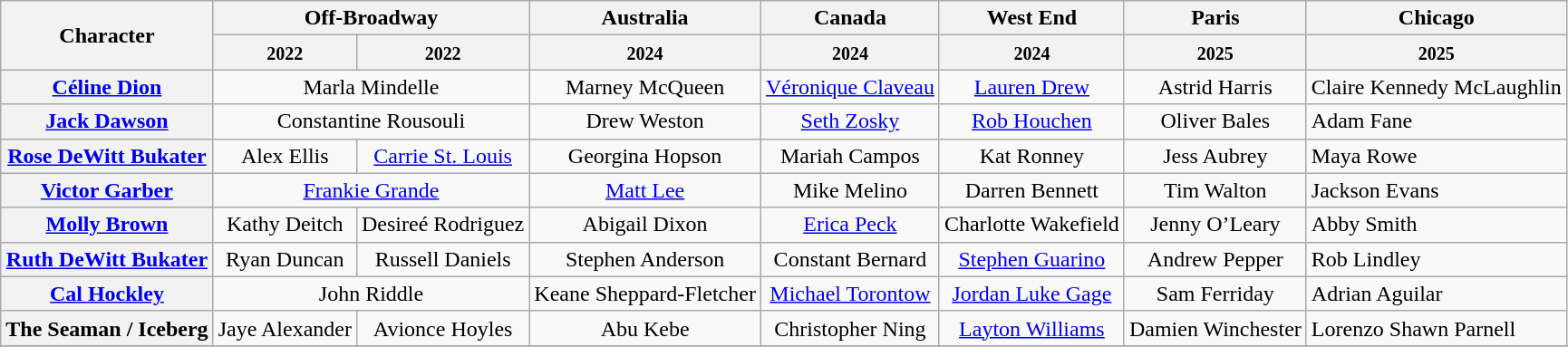<table class="wikitable">
<tr>
<th rowspan="2">Character</th>
<th colspan="2" align=center>Off-Broadway</th>
<th align=center>Australia</th>
<th align=center>Canada</th>
<th>West End</th>
<th align=center>Paris</th>
<th>Chicago</th>
</tr>
<tr>
<th colspan="1"><small>2022 </small></th>
<th colspan="1"><small>2022 </small></th>
<th><small>2024 </small></th>
<th><small>2024 </small></th>
<th><small>2024</small></th>
<th><small>2025</small></th>
<th><small>2025</small></th>
</tr>
<tr>
<th><a href='#'>Céline Dion</a></th>
<td colspan="2" align=center>Marla Mindelle</td>
<td align=center>Marney McQueen</td>
<td align=center><a href='#'>Véronique Claveau</a></td>
<td align=center><a href='#'>Lauren Drew</a></td>
<td align=center>Astrid Harris</td>
<td>Claire Kennedy McLaughlin</td>
</tr>
<tr>
<th><a href='#'>Jack Dawson</a></th>
<td colspan="2" align=center>Constantine Rousouli</td>
<td align=center>Drew Weston</td>
<td align=center><a href='#'>Seth Zosky</a></td>
<td align=center><a href='#'>Rob Houchen</a></td>
<td align=center>Oliver Bales</td>
<td>Adam Fane</td>
</tr>
<tr>
<th><a href='#'>Rose DeWitt Bukater</a></th>
<td align=center>Alex Ellis</td>
<td align=center><a href='#'>Carrie St. Louis</a></td>
<td align=center>Georgina Hopson</td>
<td align=center>Mariah Campos</td>
<td align=center>Kat Ronney</td>
<td align=center>Jess Aubrey</td>
<td>Maya Rowe</td>
</tr>
<tr>
<th><a href='#'>Victor Garber</a></th>
<td colspan="2" align=center><a href='#'>Frankie Grande</a></td>
<td align=center><a href='#'> Matt Lee</a></td>
<td align=center>Mike Melino</td>
<td align=center>Darren Bennett</td>
<td align=center>Tim Walton</td>
<td>Jackson Evans</td>
</tr>
<tr>
<th><a href='#'>Molly Brown</a></th>
<td align=center>Kathy Deitch</td>
<td align=center>Desireé Rodriguez</td>
<td align=center>Abigail Dixon</td>
<td align=center><a href='#'>Erica Peck</a></td>
<td align=center>Charlotte Wakefield</td>
<td align=center>Jenny O’Leary</td>
<td>Abby Smith</td>
</tr>
<tr>
<th><a href='#'>Ruth DeWitt Bukater</a></th>
<td align=center>Ryan Duncan</td>
<td align=center>Russell Daniels</td>
<td align=center>Stephen Anderson</td>
<td align=center>Constant Bernard</td>
<td align=center><a href='#'>Stephen Guarino</a></td>
<td align=center>Andrew Pepper</td>
<td>Rob Lindley</td>
</tr>
<tr>
<th><a href='#'>Cal Hockley</a></th>
<td colspan="2" align=center>John Riddle</td>
<td align=center>Keane Sheppard-Fletcher</td>
<td align=center><a href='#'>Michael Torontow</a></td>
<td align=center><a href='#'>Jordan Luke Gage</a></td>
<td align=center>Sam Ferriday</td>
<td>Adrian Aguilar</td>
</tr>
<tr>
<th>The Seaman / Iceberg</th>
<td align=center>Jaye Alexander</td>
<td align=center>Avionce Hoyles</td>
<td align=center>Abu Kebe</td>
<td align=center>Christopher Ning</td>
<td align=center><a href='#'>Layton Williams</a></td>
<td align=center>Damien Winchester</td>
<td>Lorenzo Shawn Parnell</td>
</tr>
<tr>
</tr>
</table>
